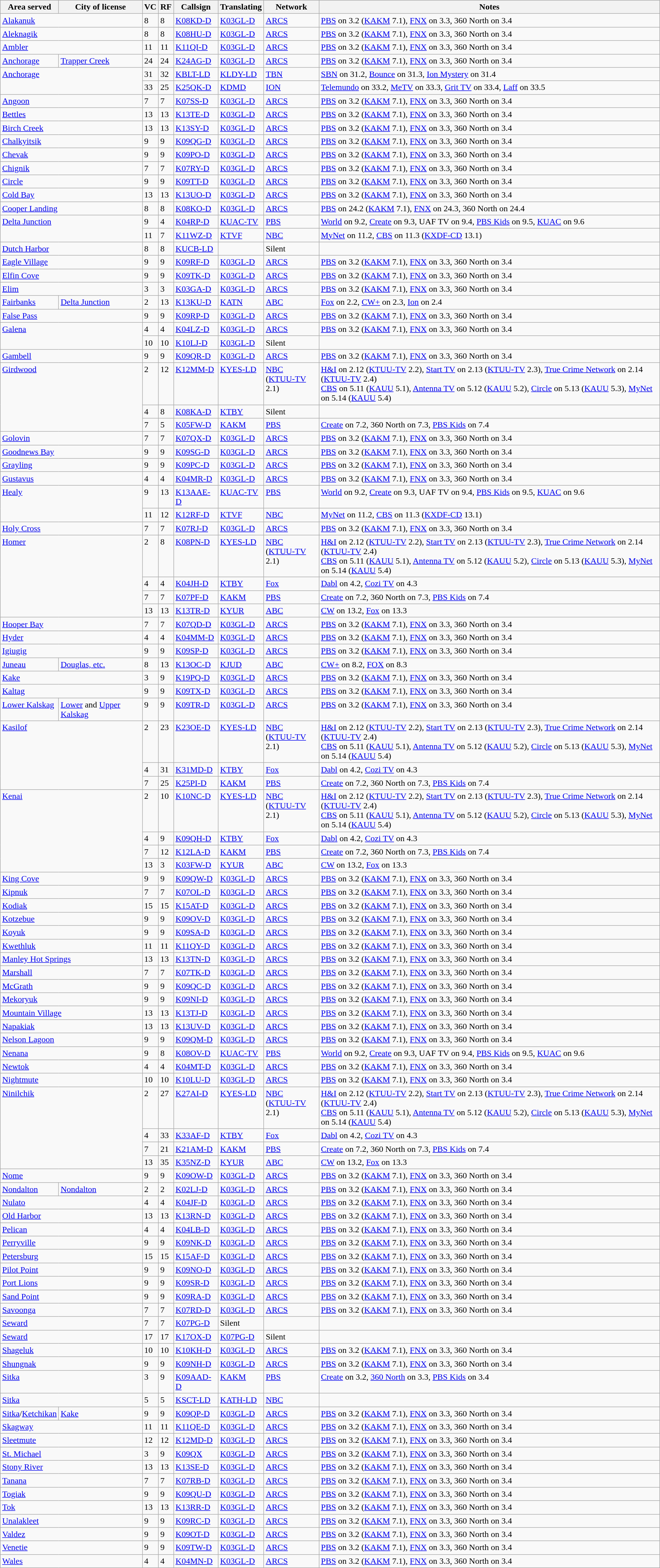<table class="sortable wikitable" style="margin: 1em 1em 1em 0; background: #f9f9f9;">
<tr>
<th>Area served</th>
<th>City of license</th>
<th>VC</th>
<th>RF</th>
<th>Callsign</th>
<th>Translating</th>
<th>Network</th>
<th class="unsortable">Notes</th>
</tr>
<tr style="vertical-align: top; text-align: left;">
<td colspan="2"><a href='#'>Alakanuk</a></td>
<td>8</td>
<td>8</td>
<td><a href='#'>K08KD-D</a></td>
<td><a href='#'>K03GL-D</a></td>
<td><a href='#'>ARCS</a></td>
<td><a href='#'>PBS</a> on 3.2 (<a href='#'>KAKM</a> 7.1), <a href='#'>FNX</a> on 3.3, 360 North on 3.4</td>
</tr>
<tr style="vertical-align: top; text-align: left;">
<td colspan="2"><a href='#'>Aleknagik</a></td>
<td>8</td>
<td>8</td>
<td><a href='#'>K08HU-D</a></td>
<td><a href='#'>K03GL-D</a></td>
<td><a href='#'>ARCS</a></td>
<td><a href='#'>PBS</a> on 3.2 (<a href='#'>KAKM</a> 7.1), <a href='#'>FNX</a> on 3.3, 360 North on 3.4</td>
</tr>
<tr style="vertical-align: top; text-align: left;">
<td colspan="2"><a href='#'>Ambler</a></td>
<td>11</td>
<td>11</td>
<td><a href='#'>K11QI-D</a></td>
<td><a href='#'>K03GL-D</a></td>
<td><a href='#'>ARCS</a></td>
<td><a href='#'>PBS</a> on 3.2 (<a href='#'>KAKM</a> 7.1), <a href='#'>FNX</a> on 3.3, 360 North on 3.4</td>
</tr>
<tr style="vertical-align: top; text-align: left;">
<td><a href='#'>Anchorage</a></td>
<td><a href='#'>Trapper Creek</a></td>
<td>24</td>
<td>24</td>
<td><a href='#'>K24AG-D</a></td>
<td><a href='#'>K03GL-D</a></td>
<td><a href='#'>ARCS</a></td>
<td><a href='#'>PBS</a> on 3.2 (<a href='#'>KAKM</a> 7.1), <a href='#'>FNX</a> on 3.3, 360 North on 3.4</td>
</tr>
<tr style="vertical-align: top; text-align: left;">
<td colspan="2" rowspan="2"><a href='#'>Anchorage</a></td>
<td>31</td>
<td>32</td>
<td><a href='#'>KBLT-LD</a></td>
<td><a href='#'>KLDY-LD</a></td>
<td><a href='#'>TBN</a></td>
<td><a href='#'>SBN</a> on 31.2, <a href='#'>Bounce</a> on 31.3, <a href='#'>Ion Mystery</a> on 31.4</td>
</tr>
<tr style="vertical-align: top; text-align: left;">
<td>33</td>
<td>25</td>
<td><a href='#'>K25QK-D</a></td>
<td><a href='#'>KDMD</a></td>
<td><a href='#'>ION</a></td>
<td><a href='#'>Telemundo</a> on 33.2, <a href='#'>MeTV</a> on 33.3, <a href='#'>Grit TV</a> on 33.4, <a href='#'>Laff</a> on 33.5</td>
</tr>
<tr style="vertical-align: top; text-align: left;">
<td colspan="2"><a href='#'>Angoon</a></td>
<td>7</td>
<td>7</td>
<td><a href='#'>K07SS-D</a></td>
<td><a href='#'>K03GL-D</a></td>
<td><a href='#'>ARCS</a></td>
<td><a href='#'>PBS</a> on 3.2 (<a href='#'>KAKM</a> 7.1), <a href='#'>FNX</a> on 3.3, 360 North on 3.4</td>
</tr>
<tr style="vertical-align: top; text-align: left;">
<td colspan="2"><a href='#'>Bettles</a></td>
<td>13</td>
<td>13</td>
<td><a href='#'>K13TE-D</a></td>
<td><a href='#'>K03GL-D</a></td>
<td><a href='#'>ARCS</a></td>
<td><a href='#'>PBS</a> on 3.2 (<a href='#'>KAKM</a> 7.1), <a href='#'>FNX</a> on 3.3, 360 North on 3.4</td>
</tr>
<tr style="vertical-align: top; text-align: left;">
<td colspan="2"><a href='#'>Birch Creek</a></td>
<td>13</td>
<td>13</td>
<td><a href='#'>K13SY-D</a></td>
<td><a href='#'>K03GL-D</a></td>
<td><a href='#'>ARCS</a></td>
<td><a href='#'>PBS</a> on 3.2 (<a href='#'>KAKM</a> 7.1), <a href='#'>FNX</a> on 3.3, 360 North on 3.4</td>
</tr>
<tr style="vertical-align: top; text-align: left;">
<td colspan="2"><a href='#'>Chalkyitsik</a></td>
<td>9</td>
<td>9</td>
<td><a href='#'>K09QG-D</a></td>
<td><a href='#'>K03GL-D</a></td>
<td><a href='#'>ARCS</a></td>
<td><a href='#'>PBS</a> on 3.2 (<a href='#'>KAKM</a> 7.1), <a href='#'>FNX</a> on 3.3, 360 North on 3.4</td>
</tr>
<tr style="vertical-align: top; text-align: left;">
<td colspan="2"><a href='#'>Chevak</a></td>
<td>9</td>
<td>9</td>
<td><a href='#'>K09PO-D</a></td>
<td><a href='#'>K03GL-D</a></td>
<td><a href='#'>ARCS</a></td>
<td><a href='#'>PBS</a> on 3.2 (<a href='#'>KAKM</a> 7.1), <a href='#'>FNX</a> on 3.3, 360 North on 3.4</td>
</tr>
<tr style="vertical-align: top; text-align: left;">
<td colspan="2"><a href='#'>Chignik</a></td>
<td>7</td>
<td>7</td>
<td><a href='#'>K07RY-D</a></td>
<td><a href='#'>K03GL-D</a></td>
<td><a href='#'>ARCS</a></td>
<td><a href='#'>PBS</a> on 3.2 (<a href='#'>KAKM</a> 7.1), <a href='#'>FNX</a> on 3.3, 360 North on 3.4</td>
</tr>
<tr style="vertical-align: top; text-align: left;">
<td colspan="2"><a href='#'>Circle</a></td>
<td>9</td>
<td>9</td>
<td><a href='#'>K09TT-D</a></td>
<td><a href='#'>K03GL-D</a></td>
<td><a href='#'>ARCS</a></td>
<td><a href='#'>PBS</a> on 3.2 (<a href='#'>KAKM</a> 7.1), <a href='#'>FNX</a> on 3.3, 360 North on 3.4</td>
</tr>
<tr style="vertical-align: top; text-align: left;">
<td colspan="2"><a href='#'>Cold Bay</a></td>
<td>13</td>
<td>13</td>
<td><a href='#'>K13UO-D</a></td>
<td><a href='#'>K03GL-D</a></td>
<td><a href='#'>ARCS</a></td>
<td><a href='#'>PBS</a> on 3.2 (<a href='#'>KAKM</a> 7.1), <a href='#'>FNX</a> on 3.3, 360 North on 3.4</td>
</tr>
<tr style="vertical-align: top; text-align: left;">
<td colspan="2"><a href='#'>Cooper Landing</a></td>
<td>8</td>
<td>8</td>
<td><a href='#'>K08KO-D</a></td>
<td><a href='#'>K03GL-D</a></td>
<td><a href='#'>ARCS</a></td>
<td><a href='#'>PBS</a> on 24.2 (<a href='#'>KAKM</a> 7.1), <a href='#'>FNX</a> on 24.3, 360 North on 24.4</td>
</tr>
<tr style="vertical-align: top; text-align: left;">
<td colspan="2" rowspan="2"><a href='#'>Delta Junction</a></td>
<td>9</td>
<td>4</td>
<td><a href='#'>K04RP-D</a></td>
<td><a href='#'>KUAC-TV</a></td>
<td><a href='#'>PBS</a></td>
<td><a href='#'>World</a> on 9.2, <a href='#'>Create</a> on 9.3, UAF TV on 9.4, <a href='#'>PBS Kids</a> on 9.5, <a href='#'>KUAC</a> on 9.6</td>
</tr>
<tr style="vertical-align: top; text-align: left;">
<td>11</td>
<td>7</td>
<td><a href='#'>K11WZ-D</a></td>
<td><a href='#'>KTVF</a></td>
<td><a href='#'>NBC</a></td>
<td><a href='#'>MyNet</a> on 11.2, <a href='#'>CBS</a> on 11.3 (<a href='#'>KXDF-CD</a> 13.1)</td>
</tr>
<tr style="vertical-align: top; text-align: left;">
<td colspan="2"><a href='#'>Dutch Harbor</a></td>
<td>8</td>
<td>8</td>
<td><a href='#'>KUCB-LD</a></td>
<td></td>
<td>Silent</td>
<td></td>
</tr>
<tr style="vertical-align: top; text-align: left;">
<td colspan="2"><a href='#'>Eagle Village</a></td>
<td>9</td>
<td>9</td>
<td><a href='#'>K09RF-D</a></td>
<td><a href='#'>K03GL-D</a></td>
<td><a href='#'>ARCS</a></td>
<td><a href='#'>PBS</a> on 3.2 (<a href='#'>KAKM</a> 7.1), <a href='#'>FNX</a> on 3.3, 360 North on 3.4</td>
</tr>
<tr style="vertical-align: top; text-align: left;">
<td colspan="2"><a href='#'>Elfin Cove</a></td>
<td>9</td>
<td>9</td>
<td><a href='#'>K09TK-D</a></td>
<td><a href='#'>K03GL-D</a></td>
<td><a href='#'>ARCS</a></td>
<td><a href='#'>PBS</a> on 3.2 (<a href='#'>KAKM</a> 7.1), <a href='#'>FNX</a> on 3.3, 360 North on 3.4</td>
</tr>
<tr style="vertical-align: top; text-align: left;">
<td colspan="2"><a href='#'>Elim</a></td>
<td>3</td>
<td>3</td>
<td><a href='#'>K03GA-D</a></td>
<td><a href='#'>K03GL-D</a></td>
<td><a href='#'>ARCS</a></td>
<td><a href='#'>PBS</a> on 3.2 (<a href='#'>KAKM</a> 7.1), <a href='#'>FNX</a> on 3.3, 360 North on 3.4</td>
</tr>
<tr style="vertical-align: top; text-align: left;">
<td><a href='#'>Fairbanks</a></td>
<td><a href='#'>Delta Junction</a></td>
<td>2</td>
<td>13</td>
<td><a href='#'>K13KU-D</a></td>
<td><a href='#'>KATN</a></td>
<td><a href='#'>ABC</a></td>
<td><a href='#'>Fox</a> on 2.2, <a href='#'>CW+</a> on 2.3, <a href='#'>Ion</a> on 2.4</td>
</tr>
<tr style="vertical-align: top; text-align: left;">
<td colspan="2"><a href='#'>False Pass</a></td>
<td>9</td>
<td>9</td>
<td><a href='#'>K09RP-D</a></td>
<td><a href='#'>K03GL-D</a></td>
<td><a href='#'>ARCS</a></td>
<td><a href='#'>PBS</a> on 3.2 (<a href='#'>KAKM</a> 7.1), <a href='#'>FNX</a> on 3.3, 360 North on 3.4</td>
</tr>
<tr style="vertical-align: top; text-align: left;">
<td colspan="2" rowspan="2"><a href='#'>Galena</a></td>
<td>4</td>
<td>4</td>
<td><a href='#'>K04LZ-D</a></td>
<td><a href='#'>K03GL-D</a></td>
<td><a href='#'>ARCS</a></td>
<td><a href='#'>PBS</a> on 3.2 (<a href='#'>KAKM</a> 7.1), <a href='#'>FNX</a> on 3.3, 360 North on 3.4</td>
</tr>
<tr style="vertical-align: top; text-align: left;">
<td>10</td>
<td>10</td>
<td><a href='#'>K10LJ-D</a></td>
<td><a href='#'>K03GL-D</a></td>
<td>Silent</td>
<td></td>
</tr>
<tr style="vertical-align: top; text-align: left;">
<td colspan="2"><a href='#'>Gambell</a></td>
<td>9</td>
<td>9</td>
<td><a href='#'>K09QR-D</a></td>
<td><a href='#'>K03GL-D</a></td>
<td><a href='#'>ARCS</a></td>
<td><a href='#'>PBS</a> on 3.2 (<a href='#'>KAKM</a> 7.1), <a href='#'>FNX</a> on 3.3, 360 North on 3.4</td>
</tr>
<tr style="vertical-align: top; text-align: left;">
<td colspan="2" rowspan="3"><a href='#'>Girdwood</a></td>
<td>2</td>
<td>12</td>
<td><a href='#'>K12MM-D</a></td>
<td><a href='#'>KYES-LD</a></td>
<td><a href='#'>NBC</a><br>(<a href='#'>KTUU-TV</a> 2.1)</td>
<td><a href='#'>H&I</a> on 2.12 (<a href='#'>KTUU-TV</a> 2.2), <a href='#'>Start TV</a> on 2.13 (<a href='#'>KTUU-TV</a> 2.3), <a href='#'>True Crime Network</a> on 2.14 (<a href='#'>KTUU-TV</a> 2.4)<br><a href='#'>CBS</a> on 5.11 (<a href='#'>KAUU</a> 5.1), <a href='#'>Antenna TV</a> on 5.12 (<a href='#'>KAUU</a> 5.2), <a href='#'>Circle</a> on 5.13 (<a href='#'>KAUU</a> 5.3), <a href='#'>MyNet</a> on 5.14 (<a href='#'>KAUU</a> 5.4)</td>
</tr>
<tr style="vertical-align: top; text-align: left;">
<td>4</td>
<td>8</td>
<td><a href='#'>K08KA-D</a></td>
<td><a href='#'>KTBY</a></td>
<td>Silent</td>
<td></td>
</tr>
<tr style="vertical-align: top; text-align: left;">
<td>7</td>
<td>5</td>
<td><a href='#'>K05FW-D</a></td>
<td><a href='#'>KAKM</a></td>
<td><a href='#'>PBS</a></td>
<td><a href='#'>Create</a> on 7.2, 360 North on 7.3, <a href='#'>PBS Kids</a> on 7.4</td>
</tr>
<tr style="vertical-align: top; text-align: left;">
<td colspan="2"><a href='#'>Golovin</a></td>
<td>7</td>
<td>7</td>
<td><a href='#'>K07QX-D</a></td>
<td><a href='#'>K03GL-D</a></td>
<td><a href='#'>ARCS</a></td>
<td><a href='#'>PBS</a> on 3.2 (<a href='#'>KAKM</a> 7.1), <a href='#'>FNX</a> on 3.3, 360 North on 3.4</td>
</tr>
<tr style="vertical-align: top; text-align: left;">
<td colspan="2"><a href='#'>Goodnews Bay</a></td>
<td>9</td>
<td>9</td>
<td><a href='#'>K09SG-D</a></td>
<td><a href='#'>K03GL-D</a></td>
<td><a href='#'>ARCS</a></td>
<td><a href='#'>PBS</a> on 3.2 (<a href='#'>KAKM</a> 7.1), <a href='#'>FNX</a> on 3.3, 360 North on 3.4</td>
</tr>
<tr style="vertical-align: top; text-align: left;">
<td colspan="2"><a href='#'>Grayling</a></td>
<td>9</td>
<td>9</td>
<td><a href='#'>K09PC-D</a></td>
<td><a href='#'>K03GL-D</a></td>
<td><a href='#'>ARCS</a></td>
<td><a href='#'>PBS</a> on 3.2 (<a href='#'>KAKM</a> 7.1), <a href='#'>FNX</a> on 3.3, 360 North on 3.4</td>
</tr>
<tr style="vertical-align: top; text-align: left;">
<td colspan="2"><a href='#'>Gustavus</a></td>
<td>4</td>
<td>4</td>
<td><a href='#'>K04MR-D</a></td>
<td><a href='#'>K03GL-D</a></td>
<td><a href='#'>ARCS</a></td>
<td><a href='#'>PBS</a> on 3.2 (<a href='#'>KAKM</a> 7.1), <a href='#'>FNX</a> on 3.3, 360 North on 3.4</td>
</tr>
<tr style="vertical-align: top; text-align: left;">
<td colspan="2" rowspan="2"><a href='#'>Healy</a></td>
<td>9</td>
<td>13</td>
<td><a href='#'>K13AAE-D</a></td>
<td><a href='#'>KUAC-TV</a></td>
<td><a href='#'>PBS</a></td>
<td><a href='#'>World</a> on 9.2, <a href='#'>Create</a> on 9.3, UAF TV on 9.4, <a href='#'>PBS Kids</a> on 9.5, <a href='#'>KUAC</a> on 9.6</td>
</tr>
<tr style="vertical-align: top; text-align: left;">
<td>11</td>
<td>12</td>
<td><a href='#'>K12RF-D</a></td>
<td><a href='#'>KTVF</a></td>
<td><a href='#'>NBC</a></td>
<td><a href='#'>MyNet</a> on 11.2, <a href='#'>CBS</a> on 11.3 (<a href='#'>KXDF-CD</a> 13.1)</td>
</tr>
<tr style="vertical-align: top; text-align: left;">
<td colspan="2"><a href='#'>Holy Cross</a></td>
<td>7</td>
<td>7</td>
<td><a href='#'>K07RJ-D</a></td>
<td><a href='#'>K03GL-D</a></td>
<td><a href='#'>ARCS</a></td>
<td><a href='#'>PBS</a> on 3.2 (<a href='#'>KAKM</a> 7.1), <a href='#'>FNX</a> on 3.3, 360 North on 3.4</td>
</tr>
<tr style="vertical-align: top; text-align: left;">
<td colspan="2" rowspan="4"><a href='#'>Homer</a></td>
<td>2</td>
<td>8</td>
<td><a href='#'>K08PN-D</a></td>
<td><a href='#'>KYES-LD</a></td>
<td><a href='#'>NBC</a><br>(<a href='#'>KTUU-TV</a> 2.1)</td>
<td><a href='#'>H&I</a> on 2.12 (<a href='#'>KTUU-TV</a> 2.2), <a href='#'>Start TV</a> on 2.13 (<a href='#'>KTUU-TV</a> 2.3), <a href='#'>True Crime Network</a> on 2.14 (<a href='#'>KTUU-TV</a> 2.4)<br><a href='#'>CBS</a> on 5.11 (<a href='#'>KAUU</a> 5.1), <a href='#'>Antenna TV</a> on 5.12 (<a href='#'>KAUU</a> 5.2), <a href='#'>Circle</a> on 5.13 (<a href='#'>KAUU</a> 5.3), <a href='#'>MyNet</a> on 5.14 (<a href='#'>KAUU</a> 5.4)</td>
</tr>
<tr style="vertical-align: top; text-align: left;">
<td>4</td>
<td>4</td>
<td><a href='#'>K04JH-D</a></td>
<td><a href='#'>KTBY</a></td>
<td><a href='#'>Fox</a></td>
<td><a href='#'>Dabl</a> on 4.2, <a href='#'>Cozi TV</a> on 4.3</td>
</tr>
<tr style="vertical-align: top; text-align: left;">
<td>7</td>
<td>7</td>
<td><a href='#'>K07PF-D</a></td>
<td><a href='#'>KAKM</a></td>
<td><a href='#'>PBS</a></td>
<td><a href='#'>Create</a> on 7.2, 360 North on 7.3, <a href='#'>PBS Kids</a> on 7.4</td>
</tr>
<tr style="vertical-align: top; text-align: left;">
<td>13</td>
<td>13</td>
<td><a href='#'>K13TR-D</a></td>
<td><a href='#'>KYUR</a></td>
<td><a href='#'>ABC</a></td>
<td><a href='#'>CW</a> on 13.2, <a href='#'>Fox</a> on 13.3</td>
</tr>
<tr style="vertical-align: top; text-align: left;">
<td colspan="2"><a href='#'>Hooper Bay</a></td>
<td>7</td>
<td>7</td>
<td><a href='#'>K07QD-D</a></td>
<td><a href='#'>K03GL-D</a></td>
<td><a href='#'>ARCS</a></td>
<td><a href='#'>PBS</a> on 3.2 (<a href='#'>KAKM</a> 7.1), <a href='#'>FNX</a> on 3.3, 360 North on 3.4</td>
</tr>
<tr style="vertical-align: top; text-align: left;">
<td colspan="2"><a href='#'>Hyder</a></td>
<td>4</td>
<td>4</td>
<td><a href='#'>K04MM-D</a></td>
<td><a href='#'>K03GL-D</a></td>
<td><a href='#'>ARCS</a></td>
<td><a href='#'>PBS</a> on 3.2 (<a href='#'>KAKM</a> 7.1), <a href='#'>FNX</a> on 3.3, 360 North on 3.4</td>
</tr>
<tr style="vertical-align: top; text-align: left;">
<td colspan="2"><a href='#'>Igiugig</a></td>
<td>9</td>
<td>9</td>
<td><a href='#'>K09SP-D</a></td>
<td><a href='#'>K03GL-D</a></td>
<td><a href='#'>ARCS</a></td>
<td><a href='#'>PBS</a> on 3.2 (<a href='#'>KAKM</a> 7.1), <a href='#'>FNX</a> on 3.3, 360 North on 3.4</td>
</tr>
<tr style="vertical-align: top; text-align: left;">
<td><a href='#'>Juneau</a></td>
<td><a href='#'>Douglas, etc.</a></td>
<td>8</td>
<td>13</td>
<td><a href='#'>K13OC-D</a></td>
<td><a href='#'>KJUD</a></td>
<td><a href='#'>ABC</a></td>
<td><a href='#'>CW+</a> on 8.2, <a href='#'>FOX</a> on 8.3</td>
</tr>
<tr style="vertical-align: top; text-align: left;">
<td colspan="2"><a href='#'>Kake</a></td>
<td>3</td>
<td>9</td>
<td><a href='#'>K19PQ-D</a></td>
<td><a href='#'>K03GL-D</a></td>
<td><a href='#'>ARCS</a></td>
<td><a href='#'>PBS</a> on 3.2 (<a href='#'>KAKM</a> 7.1), <a href='#'>FNX</a> on 3.3, 360 North on 3.4</td>
</tr>
<tr style="vertical-align: top; text-align: left;">
<td colspan="2"><a href='#'>Kaltag</a></td>
<td>9</td>
<td>9</td>
<td><a href='#'>K09TX-D</a></td>
<td><a href='#'>K03GL-D</a></td>
<td><a href='#'>ARCS</a></td>
<td><a href='#'>PBS</a> on 3.2 (<a href='#'>KAKM</a> 7.1), <a href='#'>FNX</a> on 3.3, 360 North on 3.4</td>
</tr>
<tr style="vertical-align: top; text-align: left;">
<td><a href='#'>Lower Kalskag</a></td>
<td><a href='#'>Lower</a> and <a href='#'>Upper Kalskag</a></td>
<td>9</td>
<td>9</td>
<td><a href='#'>K09TR-D</a></td>
<td><a href='#'>K03GL-D</a></td>
<td><a href='#'>ARCS</a></td>
<td><a href='#'>PBS</a> on 3.2 (<a href='#'>KAKM</a> 7.1), <a href='#'>FNX</a> on 3.3, 360 North on 3.4</td>
</tr>
<tr style="vertical-align: top; text-align: left;">
<td colspan="2" rowspan="3"><a href='#'>Kasilof</a></td>
<td>2</td>
<td>23</td>
<td><a href='#'>K23OE-D</a></td>
<td><a href='#'>KYES-LD</a></td>
<td><a href='#'>NBC</a><br>(<a href='#'>KTUU-TV</a> 2.1)</td>
<td><a href='#'>H&I</a> on 2.12 (<a href='#'>KTUU-TV</a> 2.2), <a href='#'>Start TV</a> on 2.13 (<a href='#'>KTUU-TV</a> 2.3), <a href='#'>True Crime Network</a> on 2.14 (<a href='#'>KTUU-TV</a> 2.4)<br><a href='#'>CBS</a> on 5.11 (<a href='#'>KAUU</a> 5.1), <a href='#'>Antenna TV</a> on 5.12 (<a href='#'>KAUU</a> 5.2), <a href='#'>Circle</a> on 5.13 (<a href='#'>KAUU</a> 5.3), <a href='#'>MyNet</a> on 5.14 (<a href='#'>KAUU</a> 5.4)</td>
</tr>
<tr style="vertical-align: top; text-align: left;">
<td>4</td>
<td>31</td>
<td><a href='#'>K31MD-D</a></td>
<td><a href='#'>KTBY</a></td>
<td><a href='#'>Fox</a></td>
<td><a href='#'>Dabl</a> on 4.2, <a href='#'>Cozi TV</a> on 4.3</td>
</tr>
<tr style="vertical-align: top; text-align: left;">
<td>7</td>
<td>25</td>
<td><a href='#'>K25PI-D</a></td>
<td><a href='#'>KAKM</a></td>
<td><a href='#'>PBS</a></td>
<td><a href='#'>Create</a> on 7.2, 360 North on 7.3, <a href='#'>PBS Kids</a> on 7.4</td>
</tr>
<tr style="vertical-align: top; text-align: left;">
<td colspan="2" rowspan="4"><a href='#'>Kenai</a></td>
<td>2</td>
<td>10</td>
<td><a href='#'>K10NC-D</a></td>
<td><a href='#'>KYES-LD</a></td>
<td><a href='#'>NBC</a><br>(<a href='#'>KTUU-TV</a> 2.1)</td>
<td><a href='#'>H&I</a> on 2.12 (<a href='#'>KTUU-TV</a> 2.2), <a href='#'>Start TV</a> on 2.13 (<a href='#'>KTUU-TV</a> 2.3), <a href='#'>True Crime Network</a> on 2.14 (<a href='#'>KTUU-TV</a> 2.4)<br><a href='#'>CBS</a> on 5.11 (<a href='#'>KAUU</a> 5.1), <a href='#'>Antenna TV</a> on 5.12 (<a href='#'>KAUU</a> 5.2), <a href='#'>Circle</a> on 5.13 (<a href='#'>KAUU</a> 5.3), <a href='#'>MyNet</a> on 5.14 (<a href='#'>KAUU</a> 5.4)</td>
</tr>
<tr style="vertical-align: top; text-align: left;">
<td>4</td>
<td>9</td>
<td><a href='#'>K09QH-D</a></td>
<td><a href='#'>KTBY</a></td>
<td><a href='#'>Fox</a></td>
<td><a href='#'>Dabl</a> on 4.2, <a href='#'>Cozi TV</a> on 4.3</td>
</tr>
<tr style="vertical-align: top; text-align: left;">
<td>7</td>
<td>12</td>
<td><a href='#'>K12LA-D</a></td>
<td><a href='#'>KAKM</a></td>
<td><a href='#'>PBS</a></td>
<td><a href='#'>Create</a> on 7.2, 360 North on 7.3, <a href='#'>PBS Kids</a> on 7.4</td>
</tr>
<tr style="vertical-align: top; text-align: left;">
<td>13</td>
<td>3</td>
<td><a href='#'>K03FW-D</a></td>
<td><a href='#'>KYUR</a></td>
<td><a href='#'>ABC</a></td>
<td><a href='#'>CW</a> on 13.2, <a href='#'>Fox</a> on 13.3</td>
</tr>
<tr style="vertical-align: top; text-align: left;">
<td colspan="2"><a href='#'>King Cove</a></td>
<td>9</td>
<td>9</td>
<td><a href='#'>K09QW-D</a></td>
<td><a href='#'>K03GL-D</a></td>
<td><a href='#'>ARCS</a></td>
<td><a href='#'>PBS</a> on 3.2 (<a href='#'>KAKM</a> 7.1), <a href='#'>FNX</a> on 3.3, 360 North on 3.4</td>
</tr>
<tr style="vertical-align: top; text-align: left;">
<td colspan="2"><a href='#'>Kipnuk</a></td>
<td>7</td>
<td>7</td>
<td><a href='#'>K07OL-D</a></td>
<td><a href='#'>K03GL-D</a></td>
<td><a href='#'>ARCS</a></td>
<td><a href='#'>PBS</a> on 3.2 (<a href='#'>KAKM</a> 7.1), <a href='#'>FNX</a> on 3.3, 360 North on 3.4</td>
</tr>
<tr style="vertical-align: top; text-align: left;">
<td colspan="2"><a href='#'>Kodiak</a></td>
<td>15</td>
<td>15</td>
<td><a href='#'>K15AT-D</a></td>
<td><a href='#'>K03GL-D</a></td>
<td><a href='#'>ARCS</a></td>
<td><a href='#'>PBS</a> on 3.2 (<a href='#'>KAKM</a> 7.1), <a href='#'>FNX</a> on 3.3, 360 North on 3.4</td>
</tr>
<tr style="vertical-align: top; text-align: left;">
<td colspan="2"><a href='#'>Kotzebue</a></td>
<td>9</td>
<td>9</td>
<td><a href='#'>K09OV-D</a></td>
<td><a href='#'>K03GL-D</a></td>
<td><a href='#'>ARCS</a></td>
<td><a href='#'>PBS</a> on 3.2 (<a href='#'>KAKM</a> 7.1), <a href='#'>FNX</a> on 3.3, 360 North on 3.4</td>
</tr>
<tr style="vertical-align: top; text-align: left;">
<td colspan="2"><a href='#'>Koyuk</a></td>
<td>9</td>
<td>9</td>
<td><a href='#'>K09SA-D</a></td>
<td><a href='#'>K03GL-D</a></td>
<td><a href='#'>ARCS</a></td>
<td><a href='#'>PBS</a> on 3.2 (<a href='#'>KAKM</a> 7.1), <a href='#'>FNX</a> on 3.3, 360 North on 3.4</td>
</tr>
<tr style="vertical-align: top; text-align: left;">
<td colspan="2"><a href='#'>Kwethluk</a></td>
<td>11</td>
<td>11</td>
<td><a href='#'>K11QY-D</a></td>
<td><a href='#'>K03GL-D</a></td>
<td><a href='#'>ARCS</a></td>
<td><a href='#'>PBS</a> on 3.2 (<a href='#'>KAKM</a> 7.1), <a href='#'>FNX</a> on 3.3, 360 North on 3.4</td>
</tr>
<tr style="vertical-align: top; text-align: left;">
<td colspan="2"><a href='#'>Manley Hot Springs</a></td>
<td>13</td>
<td>13</td>
<td><a href='#'>K13TN-D</a></td>
<td><a href='#'>K03GL-D</a></td>
<td><a href='#'>ARCS</a></td>
<td><a href='#'>PBS</a> on 3.2 (<a href='#'>KAKM</a> 7.1), <a href='#'>FNX</a> on 3.3, 360 North on 3.4</td>
</tr>
<tr style="vertical-align: top; text-align: left;">
<td colspan="2"><a href='#'>Marshall</a></td>
<td>7</td>
<td>7</td>
<td><a href='#'>K07TK-D</a></td>
<td><a href='#'>K03GL-D</a></td>
<td><a href='#'>ARCS</a></td>
<td><a href='#'>PBS</a> on 3.2 (<a href='#'>KAKM</a> 7.1), <a href='#'>FNX</a> on 3.3, 360 North on 3.4</td>
</tr>
<tr style="vertical-align: top; text-align: left;">
<td colspan="2"><a href='#'>McGrath</a></td>
<td>9</td>
<td>9</td>
<td><a href='#'>K09QC-D</a></td>
<td><a href='#'>K03GL-D</a></td>
<td><a href='#'>ARCS</a></td>
<td><a href='#'>PBS</a> on 3.2 (<a href='#'>KAKM</a> 7.1), <a href='#'>FNX</a> on 3.3, 360 North on 3.4</td>
</tr>
<tr style="vertical-align: top; text-align: left;">
<td colspan="2"><a href='#'>Mekoryuk</a></td>
<td>9</td>
<td>9</td>
<td><a href='#'>K09NI-D</a></td>
<td><a href='#'>K03GL-D</a></td>
<td><a href='#'>ARCS</a></td>
<td><a href='#'>PBS</a> on 3.2 (<a href='#'>KAKM</a> 7.1), <a href='#'>FNX</a> on 3.3, 360 North on 3.4</td>
</tr>
<tr style="vertical-align: top; text-align: left;">
<td colspan="2"><a href='#'>Mountain Village</a></td>
<td>13</td>
<td>13</td>
<td><a href='#'>K13TJ-D</a></td>
<td><a href='#'>K03GL-D</a></td>
<td><a href='#'>ARCS</a></td>
<td><a href='#'>PBS</a> on 3.2 (<a href='#'>KAKM</a> 7.1), <a href='#'>FNX</a> on 3.3, 360 North on 3.4</td>
</tr>
<tr style="vertical-align: top; text-align: left;">
<td colspan="2"><a href='#'>Napakiak</a></td>
<td>13</td>
<td>13</td>
<td><a href='#'>K13UV-D</a></td>
<td><a href='#'>K03GL-D</a></td>
<td><a href='#'>ARCS</a></td>
<td><a href='#'>PBS</a> on 3.2 (<a href='#'>KAKM</a> 7.1), <a href='#'>FNX</a> on 3.3, 360 North on 3.4</td>
</tr>
<tr style="vertical-align: top; text-align: left;">
<td colspan="2"><a href='#'>Nelson Lagoon</a></td>
<td>9</td>
<td>9</td>
<td><a href='#'>K09QM-D</a></td>
<td><a href='#'>K03GL-D</a></td>
<td><a href='#'>ARCS</a></td>
<td><a href='#'>PBS</a> on 3.2 (<a href='#'>KAKM</a> 7.1), <a href='#'>FNX</a> on 3.3, 360 North on 3.4</td>
</tr>
<tr style="vertical-align: top; text-align: left;">
<td colspan="2"><a href='#'>Nenana</a></td>
<td>9</td>
<td>8</td>
<td><a href='#'>K08OV-D</a></td>
<td><a href='#'>KUAC-TV</a></td>
<td><a href='#'>PBS</a></td>
<td><a href='#'>World</a> on 9.2, <a href='#'>Create</a> on 9.3, UAF TV on 9.4, <a href='#'>PBS Kids</a> on 9.5, <a href='#'>KUAC</a> on 9.6</td>
</tr>
<tr style="vertical-align: top; text-align: left;">
<td colspan="2"><a href='#'>Newtok</a></td>
<td>4</td>
<td>4</td>
<td><a href='#'>K04MT-D</a></td>
<td><a href='#'>K03GL-D</a></td>
<td><a href='#'>ARCS</a></td>
<td><a href='#'>PBS</a> on 3.2 (<a href='#'>KAKM</a> 7.1), <a href='#'>FNX</a> on 3.3, 360 North on 3.4</td>
</tr>
<tr style="vertical-align: top; text-align: left;">
<td colspan="2"><a href='#'>Nightmute</a></td>
<td>10</td>
<td>10</td>
<td><a href='#'>K10LU-D</a></td>
<td><a href='#'>K03GL-D</a></td>
<td><a href='#'>ARCS</a></td>
<td><a href='#'>PBS</a> on 3.2 (<a href='#'>KAKM</a> 7.1), <a href='#'>FNX</a> on 3.3, 360 North on 3.4</td>
</tr>
<tr style="vertical-align: top; text-align: left;">
<td colspan="2" rowspan="4"><a href='#'>Ninilchik</a></td>
<td>2</td>
<td>27</td>
<td><a href='#'>K27AI-D</a></td>
<td><a href='#'>KYES-LD</a></td>
<td><a href='#'>NBC</a><br>(<a href='#'>KTUU-TV</a> 2.1)</td>
<td><a href='#'>H&I</a> on 2.12 (<a href='#'>KTUU-TV</a> 2.2), <a href='#'>Start TV</a> on 2.13 (<a href='#'>KTUU-TV</a> 2.3), <a href='#'>True Crime Network</a> on 2.14 (<a href='#'>KTUU-TV</a> 2.4)<br><a href='#'>CBS</a> on 5.11 (<a href='#'>KAUU</a> 5.1), <a href='#'>Antenna TV</a> on 5.12 (<a href='#'>KAUU</a> 5.2), <a href='#'>Circle</a> on 5.13 (<a href='#'>KAUU</a> 5.3), <a href='#'>MyNet</a> on 5.14 (<a href='#'>KAUU</a> 5.4)</td>
</tr>
<tr style="vertical-align: top; text-align: left;">
<td>4</td>
<td>33</td>
<td><a href='#'>K33AF-D</a></td>
<td><a href='#'>KTBY</a></td>
<td><a href='#'>Fox</a></td>
<td><a href='#'>Dabl</a> on 4.2, <a href='#'>Cozi TV</a> on 4.3</td>
</tr>
<tr style="vertical-align: top; text-align: left;">
<td>7</td>
<td>21</td>
<td><a href='#'>K21AM-D</a></td>
<td><a href='#'>KAKM</a></td>
<td><a href='#'>PBS</a></td>
<td><a href='#'>Create</a> on 7.2, 360 North on 7.3, <a href='#'>PBS Kids</a> on 7.4</td>
</tr>
<tr style="vertical-align: top; text-align: left;">
<td>13</td>
<td>35</td>
<td><a href='#'>K35NZ-D</a></td>
<td><a href='#'>KYUR</a></td>
<td><a href='#'>ABC</a></td>
<td><a href='#'>CW</a> on 13.2, <a href='#'>Fox</a> on 13.3</td>
</tr>
<tr style="vertical-align: top; text-align: left;">
<td colspan="2"><a href='#'>Nome</a></td>
<td>9</td>
<td>9</td>
<td><a href='#'>K09OW-D</a></td>
<td><a href='#'>K03GL-D</a></td>
<td><a href='#'>ARCS</a></td>
<td><a href='#'>PBS</a> on 3.2 (<a href='#'>KAKM</a> 7.1), <a href='#'>FNX</a> on 3.3, 360 North on 3.4</td>
</tr>
<tr style="vertical-align: top; text-align: left;">
<td><a href='#'>Nondalton</a></td>
<td><a href='#'>Nondalton</a></td>
<td>2</td>
<td>2</td>
<td><a href='#'>K02LJ-D</a></td>
<td><a href='#'>K03GL-D</a></td>
<td><a href='#'>ARCS</a></td>
<td><a href='#'>PBS</a> on 3.2 (<a href='#'>KAKM</a> 7.1), <a href='#'>FNX</a> on 3.3, 360 North on 3.4</td>
</tr>
<tr style="vertical-align: top; text-align: left;">
<td colspan="2"><a href='#'>Nulato</a></td>
<td>4</td>
<td>4</td>
<td><a href='#'>K04JF-D</a></td>
<td><a href='#'>K03GL-D</a></td>
<td><a href='#'>ARCS</a></td>
<td><a href='#'>PBS</a> on 3.2 (<a href='#'>KAKM</a> 7.1), <a href='#'>FNX</a> on 3.3, 360 North on 3.4</td>
</tr>
<tr style="vertical-align: top; text-align: left;">
<td colspan="2"><a href='#'>Old Harbor</a></td>
<td>13</td>
<td>13</td>
<td><a href='#'>K13RN-D</a></td>
<td><a href='#'>K03GL-D</a></td>
<td><a href='#'>ARCS</a></td>
<td><a href='#'>PBS</a> on 3.2 (<a href='#'>KAKM</a> 7.1), <a href='#'>FNX</a> on 3.3, 360 North on 3.4</td>
</tr>
<tr style="vertical-align: top; text-align: left;">
<td colspan="2"><a href='#'>Pelican</a></td>
<td>4</td>
<td>4</td>
<td><a href='#'>K04LB-D</a></td>
<td><a href='#'>K03GL-D</a></td>
<td><a href='#'>ARCS</a></td>
<td><a href='#'>PBS</a> on 3.2 (<a href='#'>KAKM</a> 7.1), <a href='#'>FNX</a> on 3.3, 360 North on 3.4</td>
</tr>
<tr style="vertical-align: top; text-align: left;">
<td colspan="2"><a href='#'>Perryville</a></td>
<td>9</td>
<td>9</td>
<td><a href='#'>K09NK-D</a></td>
<td><a href='#'>K03GL-D</a></td>
<td><a href='#'>ARCS</a></td>
<td><a href='#'>PBS</a> on 3.2 (<a href='#'>KAKM</a> 7.1), <a href='#'>FNX</a> on 3.3, 360 North on 3.4</td>
</tr>
<tr style="vertical-align: top; text-align: left;">
<td colspan="2"><a href='#'>Petersburg</a></td>
<td>15</td>
<td>15</td>
<td><a href='#'>K15AF-D</a></td>
<td><a href='#'>K03GL-D</a></td>
<td><a href='#'>ARCS</a></td>
<td><a href='#'>PBS</a> on 3.2 (<a href='#'>KAKM</a> 7.1), <a href='#'>FNX</a> on 3.3, 360 North on 3.4</td>
</tr>
<tr style="vertical-align: top; text-align: left;">
<td colspan="2"><a href='#'>Pilot Point</a></td>
<td>9</td>
<td>9</td>
<td><a href='#'>K09NO-D</a></td>
<td><a href='#'>K03GL-D</a></td>
<td><a href='#'>ARCS</a></td>
<td><a href='#'>PBS</a> on 3.2 (<a href='#'>KAKM</a> 7.1), <a href='#'>FNX</a> on 3.3, 360 North on 3.4</td>
</tr>
<tr style="vertical-align: top; text-align: left;">
<td colspan="2"><a href='#'>Port Lions</a></td>
<td>9</td>
<td>9</td>
<td><a href='#'>K09SR-D</a></td>
<td><a href='#'>K03GL-D</a></td>
<td><a href='#'>ARCS</a></td>
<td><a href='#'>PBS</a> on 3.2 (<a href='#'>KAKM</a> 7.1), <a href='#'>FNX</a> on 3.3, 360 North on 3.4</td>
</tr>
<tr style="vertical-align: top; text-align: left;">
<td colspan="2"><a href='#'>Sand Point</a></td>
<td>9</td>
<td>9</td>
<td><a href='#'>K09RA-D</a></td>
<td><a href='#'>K03GL-D</a></td>
<td><a href='#'>ARCS</a></td>
<td><a href='#'>PBS</a> on 3.2 (<a href='#'>KAKM</a> 7.1), <a href='#'>FNX</a> on 3.3, 360 North on 3.4</td>
</tr>
<tr style="vertical-align: top; text-align: left;">
<td colspan="2"><a href='#'>Savoonga</a></td>
<td>7</td>
<td>7</td>
<td><a href='#'>K07RD-D</a></td>
<td><a href='#'>K03GL-D</a></td>
<td><a href='#'>ARCS</a></td>
<td><a href='#'>PBS</a> on 3.2 (<a href='#'>KAKM</a> 7.1), <a href='#'>FNX</a> on 3.3, 360 North on 3.4</td>
</tr>
<tr style="vertical-align: top; text-align: left;">
<td colspan="2"><a href='#'>Seward</a></td>
<td>7</td>
<td>7</td>
<td><a href='#'>K07PG-D</a></td>
<td>Silent</td>
<td></td>
<td></td>
</tr>
<tr style="vertical-align: top; text-align: left;">
<td colspan="2"><a href='#'>Seward</a></td>
<td>17</td>
<td>17</td>
<td><a href='#'>K17OX-D</a></td>
<td><a href='#'>K07PG-D</a></td>
<td>Silent</td>
<td></td>
</tr>
<tr style="vertical-align: top; text-align: left;">
<td colspan="2"><a href='#'>Shageluk</a></td>
<td>10</td>
<td>10</td>
<td><a href='#'>K10KH-D</a></td>
<td><a href='#'>K03GL-D</a></td>
<td><a href='#'>ARCS</a></td>
<td><a href='#'>PBS</a> on 3.2 (<a href='#'>KAKM</a> 7.1), <a href='#'>FNX</a> on 3.3, 360 North on 3.4</td>
</tr>
<tr style="vertical-align: top; text-align: left;">
<td colspan="2"><a href='#'>Shungnak</a></td>
<td>9</td>
<td>9</td>
<td><a href='#'>K09NH-D</a></td>
<td><a href='#'>K03GL-D</a></td>
<td><a href='#'>ARCS</a></td>
<td><a href='#'>PBS</a> on 3.2 (<a href='#'>KAKM</a> 7.1), <a href='#'>FNX</a> on 3.3, 360 North on 3.4</td>
</tr>
<tr style="vertical-align: top; text-align: left;">
<td colspan="2"><a href='#'>Sitka</a></td>
<td>3</td>
<td>9</td>
<td><a href='#'>K09AAD-D</a></td>
<td><a href='#'>KAKM</a></td>
<td><a href='#'>PBS</a></td>
<td><a href='#'>Create</a> on 3.2, <a href='#'>360 North</a> on 3.3, <a href='#'>PBS Kids</a> on 3.4</td>
</tr>
<tr style="vertical-align: top; text-align: left;">
<td colspan="2"><a href='#'>Sitka</a></td>
<td>5</td>
<td>5</td>
<td><a href='#'>KSCT-LD</a></td>
<td><a href='#'>KATH-LD</a></td>
<td><a href='#'>NBC</a></td>
<td></td>
</tr>
<tr style="vertical-align: top; text-align: left;">
<td><a href='#'>Sitka</a>/<a href='#'>Ketchikan</a></td>
<td><a href='#'>Kake</a></td>
<td>9</td>
<td>9</td>
<td><a href='#'>K09QP-D</a></td>
<td><a href='#'>K03GL-D</a></td>
<td><a href='#'>ARCS</a></td>
<td><a href='#'>PBS</a> on 3.2 (<a href='#'>KAKM</a> 7.1), <a href='#'>FNX</a> on 3.3, 360 North on 3.4</td>
</tr>
<tr style="vertical-align: top; text-align: left;">
<td colspan="2"><a href='#'>Skagway</a></td>
<td>11</td>
<td>11</td>
<td><a href='#'>K11QE-D</a></td>
<td><a href='#'>K03GL-D</a></td>
<td><a href='#'>ARCS</a></td>
<td><a href='#'>PBS</a> on 3.2 (<a href='#'>KAKM</a> 7.1), <a href='#'>FNX</a> on 3.3, 360 North on 3.4</td>
</tr>
<tr style="vertical-align: top; text-align: left;">
<td colspan="2"><a href='#'>Sleetmute</a></td>
<td>12</td>
<td>12</td>
<td><a href='#'>K12MD-D</a></td>
<td><a href='#'>K03GL-D</a></td>
<td><a href='#'>ARCS</a></td>
<td><a href='#'>PBS</a> on 3.2 (<a href='#'>KAKM</a> 7.1), <a href='#'>FNX</a> on 3.3, 360 North on 3.4</td>
</tr>
<tr style="vertical-align: top; text-align: left;">
<td colspan="2"><a href='#'>St. Michael</a></td>
<td>3</td>
<td>9</td>
<td><a href='#'>K09QX</a></td>
<td><a href='#'>K03GL-D</a></td>
<td><a href='#'>ARCS</a></td>
<td><a href='#'>PBS</a> on 3.2 (<a href='#'>KAKM</a> 7.1), <a href='#'>FNX</a> on 3.3, 360 North on 3.4</td>
</tr>
<tr style="vertical-align: top; text-align: left;">
<td colspan="2"><a href='#'>Stony River</a></td>
<td>13</td>
<td>13</td>
<td><a href='#'>K13SE-D</a></td>
<td><a href='#'>K03GL-D</a></td>
<td><a href='#'>ARCS</a></td>
<td><a href='#'>PBS</a> on 3.2 (<a href='#'>KAKM</a> 7.1), <a href='#'>FNX</a> on 3.3, 360 North on 3.4</td>
</tr>
<tr style="vertical-align: top; text-align: left;">
<td colspan="2"><a href='#'>Tanana</a></td>
<td>7</td>
<td>7</td>
<td><a href='#'>K07RB-D</a></td>
<td><a href='#'>K03GL-D</a></td>
<td><a href='#'>ARCS</a></td>
<td><a href='#'>PBS</a> on 3.2 (<a href='#'>KAKM</a> 7.1), <a href='#'>FNX</a> on 3.3, 360 North on 3.4</td>
</tr>
<tr style="vertical-align: top; text-align: left;">
<td colspan="2"><a href='#'>Togiak</a></td>
<td>9</td>
<td>9</td>
<td><a href='#'>K09QU-D</a></td>
<td><a href='#'>K03GL-D</a></td>
<td><a href='#'>ARCS</a></td>
<td><a href='#'>PBS</a> on 3.2 (<a href='#'>KAKM</a> 7.1), <a href='#'>FNX</a> on 3.3, 360 North on 3.4</td>
</tr>
<tr style="vertical-align: top; text-align: left;">
<td colspan="2"><a href='#'>Tok</a></td>
<td>13</td>
<td>13</td>
<td><a href='#'>K13RR-D</a></td>
<td><a href='#'>K03GL-D</a></td>
<td><a href='#'>ARCS</a></td>
<td><a href='#'>PBS</a> on 3.2 (<a href='#'>KAKM</a> 7.1), <a href='#'>FNX</a> on 3.3, 360 North on 3.4</td>
</tr>
<tr style="vertical-align: top; text-align: left;">
<td colspan="2"><a href='#'>Unalakleet</a></td>
<td>9</td>
<td>9</td>
<td><a href='#'>K09RC-D</a></td>
<td><a href='#'>K03GL-D</a></td>
<td><a href='#'>ARCS</a></td>
<td><a href='#'>PBS</a> on 3.2 (<a href='#'>KAKM</a> 7.1), <a href='#'>FNX</a> on 3.3, 360 North on 3.4</td>
</tr>
<tr style="vertical-align: top; text-align: left;">
<td colspan="2"><a href='#'>Valdez</a></td>
<td>9</td>
<td>9</td>
<td><a href='#'>K09OT-D</a></td>
<td><a href='#'>K03GL-D</a></td>
<td><a href='#'>ARCS</a></td>
<td><a href='#'>PBS</a> on 3.2 (<a href='#'>KAKM</a> 7.1), <a href='#'>FNX</a> on 3.3, 360 North on 3.4</td>
</tr>
<tr style="vertical-align: top; text-align: left;">
<td colspan="2"><a href='#'>Venetie</a></td>
<td>9</td>
<td>9</td>
<td><a href='#'>K09TW-D</a></td>
<td><a href='#'>K03GL-D</a></td>
<td><a href='#'>ARCS</a></td>
<td><a href='#'>PBS</a> on 3.2 (<a href='#'>KAKM</a> 7.1), <a href='#'>FNX</a> on 3.3, 360 North on 3.4</td>
</tr>
<tr style="vertical-align: top; text-align: left;">
<td colspan="2"><a href='#'>Wales</a></td>
<td>4</td>
<td>4</td>
<td><a href='#'>K04MN-D</a></td>
<td><a href='#'>K03GL-D</a></td>
<td><a href='#'>ARCS</a></td>
<td><a href='#'>PBS</a> on 3.2 (<a href='#'>KAKM</a> 7.1), <a href='#'>FNX</a> on 3.3, 360 North on 3.4</td>
</tr>
</table>
